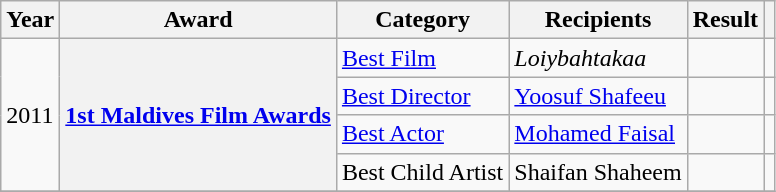<table class="wikitable plainrowheaders sortable">
<tr>
<th scope="col">Year</th>
<th scope="col">Award</th>
<th scope="col">Category</th>
<th scope="col">Recipients</th>
<th scope="col">Result</th>
<th scope="col" class="unsortable"></th>
</tr>
<tr>
<td rowspan="4">2011</td>
<th scope="row" rowspan="4"><a href='#'>1st Maldives Film Awards</a></th>
<td><a href='#'>Best Film</a></td>
<td><em>Loiybahtakaa</em></td>
<td></td>
<td style="text-align:center;"></td>
</tr>
<tr>
<td><a href='#'>Best Director</a></td>
<td><a href='#'>Yoosuf Shafeeu</a></td>
<td></td>
<td style="text-align:center;"></td>
</tr>
<tr>
<td><a href='#'>Best Actor</a></td>
<td><a href='#'>Mohamed Faisal</a></td>
<td></td>
<td style="text-align:center;"></td>
</tr>
<tr>
<td>Best Child Artist</td>
<td>Shaifan Shaheem</td>
<td></td>
<td style="text-align:center;"></td>
</tr>
<tr>
</tr>
</table>
